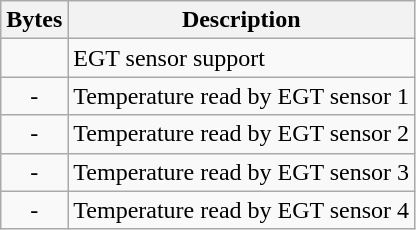<table class="wikitable">
<tr>
<th>Bytes</th>
<th>Description</th>
</tr>
<tr>
<td align="center"></td>
<td>EGT sensor support</td>
</tr>
<tr>
<td align="center">-</td>
<td>Temperature read by EGT sensor 1</td>
</tr>
<tr>
<td align="center">-</td>
<td>Temperature read by EGT sensor 2</td>
</tr>
<tr>
<td align="center">-</td>
<td>Temperature read by EGT sensor 3</td>
</tr>
<tr>
<td align="center">-</td>
<td>Temperature read by EGT sensor 4</td>
</tr>
</table>
